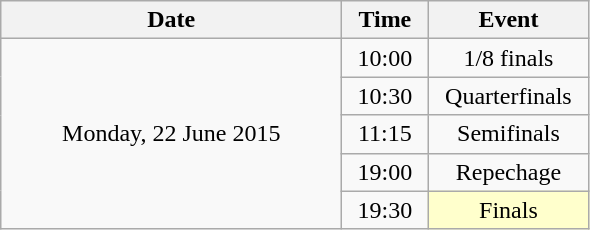<table class = "wikitable" style="text-align:center;">
<tr>
<th width=220>Date</th>
<th width=50>Time</th>
<th width=100>Event</th>
</tr>
<tr>
<td rowspan=5>Monday, 22 June 2015</td>
<td>10:00</td>
<td>1/8 finals</td>
</tr>
<tr>
<td>10:30</td>
<td>Quarterfinals</td>
</tr>
<tr>
<td>11:15</td>
<td>Semifinals</td>
</tr>
<tr>
<td>19:00</td>
<td>Repechage</td>
</tr>
<tr>
<td>19:30</td>
<td bgcolor=ffffcc>Finals</td>
</tr>
</table>
